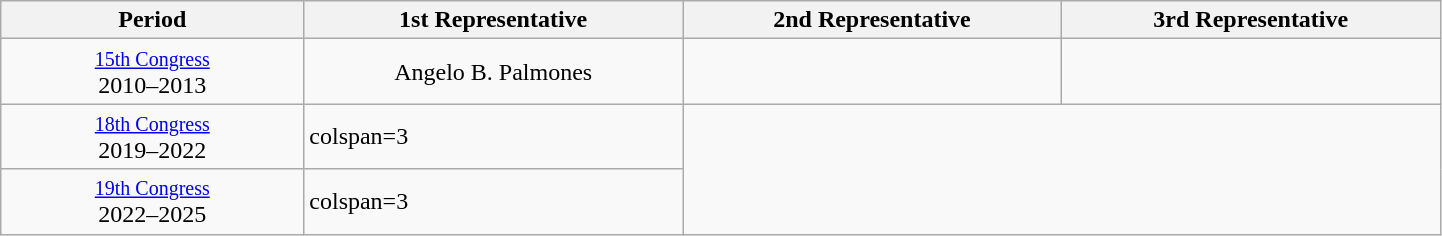<table class="wikitable" width=76%>
<tr>
<th width=16%>Period</th>
<th width=20%>1st Representative</th>
<th width=20%>2nd Representative</th>
<th width=20%>3rd Representative</th>
</tr>
<tr>
<td style="text-align:center;"><small><a href='#'>15th Congress</a></small><br>2010–2013</td>
<td style="text-align:center;">Angelo B. Palmones</td>
<td></td>
<td></td>
</tr>
<tr>
<td style="text-align:center;"><small><a href='#'>18th Congress</a></small><br>2019–2022</td>
<td>colspan=3</td>
</tr>
<tr>
<td style="text-align:center;"><small><a href='#'>19th Congress</a></small><br>2022–2025</td>
<td>colspan=3</td>
</tr>
</table>
